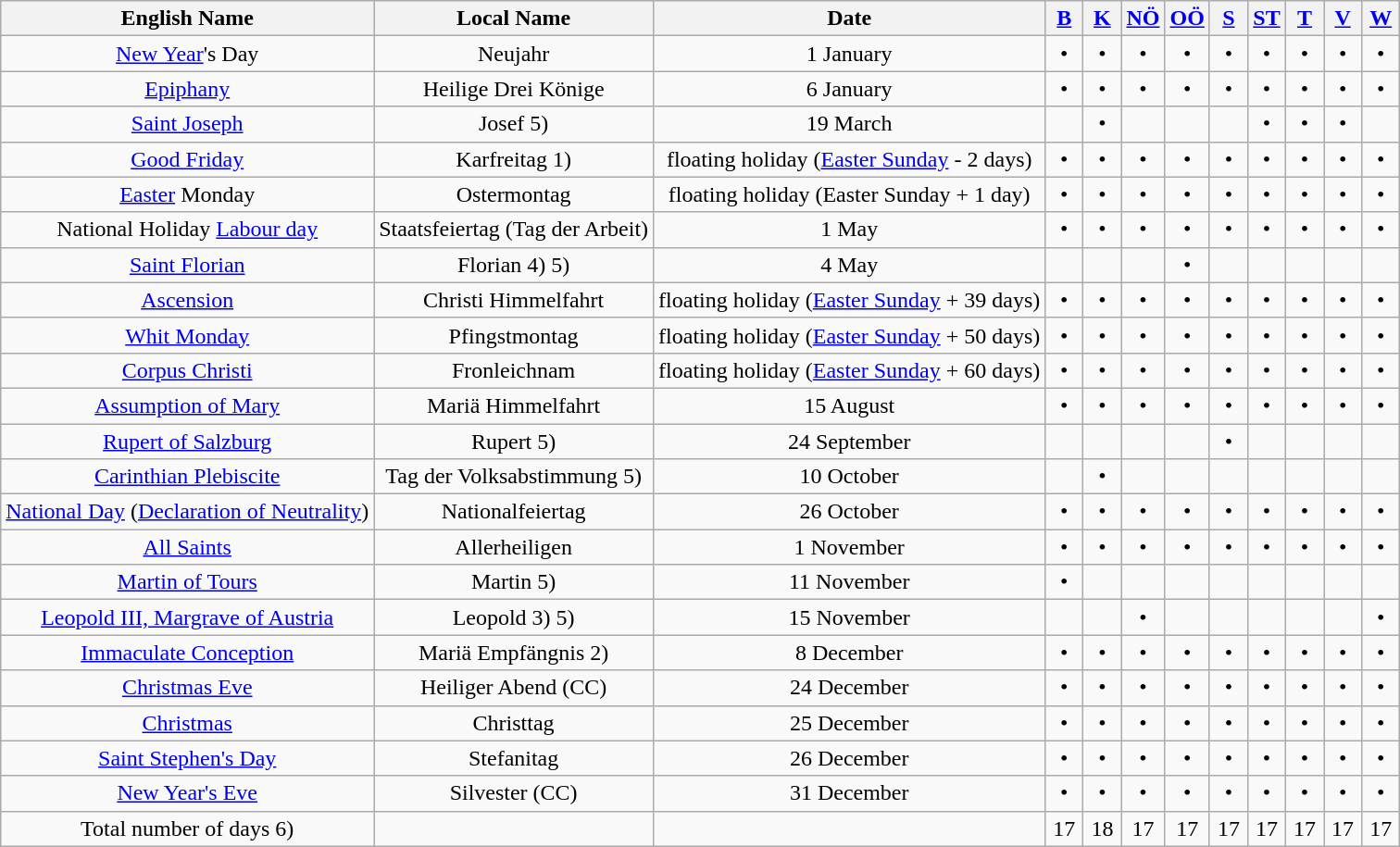<table class="wikitable"  style="text-align:center">
<tr>
<th>English Name</th>
<th>Local Name</th>
<th>Date</th>
<th width="20"><a href='#'>B</a></th>
<th width="20"><a href='#'>K</a></th>
<th width="20"><a href='#'>NÖ</a></th>
<th width="20"><a href='#'>OÖ</a></th>
<th width="20"><a href='#'>S</a></th>
<th width="20"><a href='#'>ST</a></th>
<th width="20"><a href='#'>T</a></th>
<th width="20"><a href='#'>V</a></th>
<th width="20"><a href='#'>W</a></th>
</tr>
<tr>
<td><a href='#'>New Year</a>'s Day</td>
<td>Neujahr</td>
<td>1 January</td>
<td>•</td>
<td>•</td>
<td>•</td>
<td>•</td>
<td>•</td>
<td>•</td>
<td>•</td>
<td>•</td>
<td>•</td>
</tr>
<tr>
<td><a href='#'>Epiphany</a></td>
<td Dreikönigsfest>Heilige Drei Könige</td>
<td>6 January</td>
<td>•</td>
<td>•</td>
<td>•</td>
<td>•</td>
<td>•</td>
<td>•</td>
<td>•</td>
<td>•</td>
<td>•</td>
</tr>
<tr>
<td><a href='#'>Saint Joseph</a></td>
<td>Josef 5)</td>
<td>19 March</td>
<td></td>
<td>•</td>
<td></td>
<td></td>
<td></td>
<td>•</td>
<td>•</td>
<td>•</td>
<td></td>
</tr>
<tr>
<td><a href='#'>Good Friday</a></td>
<td>Karfreitag 1)</td>
<td>floating holiday (<a href='#'>Easter Sunday</a> - 2 days)</td>
<td>•</td>
<td>•</td>
<td>•</td>
<td>•</td>
<td>•</td>
<td>•</td>
<td>•</td>
<td>•</td>
<td>•</td>
</tr>
<tr>
<td><a href='#'>Easter</a> Monday</td>
<td>Ostermontag</td>
<td>floating holiday (Easter Sunday + 1 day)</td>
<td>•</td>
<td>•</td>
<td>•</td>
<td>•</td>
<td>•</td>
<td>•</td>
<td>•</td>
<td>•</td>
<td>•</td>
</tr>
<tr>
<td>National Holiday <a href='#'>Labour day</a></td>
<td>Staatsfeiertag (Tag der Arbeit)</td>
<td>1 May</td>
<td>•</td>
<td>•</td>
<td>•</td>
<td>•</td>
<td>•</td>
<td>•</td>
<td>•</td>
<td>•</td>
<td>•</td>
</tr>
<tr>
<td><a href='#'>Saint Florian</a></td>
<td>Florian 4) 5)</td>
<td>4 May</td>
<td></td>
<td></td>
<td></td>
<td>•</td>
<td></td>
<td></td>
<td></td>
<td></td>
<td></td>
</tr>
<tr>
<td><a href='#'>Ascension</a></td>
<td>Christi Himmelfahrt</td>
<td>floating holiday (<a href='#'>Easter Sunday</a> + 39 days)</td>
<td>•</td>
<td>•</td>
<td>•</td>
<td>•</td>
<td>•</td>
<td>•</td>
<td>•</td>
<td>•</td>
<td>•</td>
</tr>
<tr>
<td><a href='#'>Whit Monday</a></td>
<td>Pfingstmontag</td>
<td>floating holiday (<a href='#'>Easter Sunday</a> + 50 days)</td>
<td>•</td>
<td>•</td>
<td>•</td>
<td>•</td>
<td>•</td>
<td>•</td>
<td>•</td>
<td>•</td>
<td>•</td>
</tr>
<tr>
<td><a href='#'>Corpus Christi</a></td>
<td>Fronleichnam</td>
<td>floating holiday (<a href='#'>Easter Sunday</a> + 60 days)</td>
<td>•</td>
<td>•</td>
<td>•</td>
<td>•</td>
<td>•</td>
<td>•</td>
<td>•</td>
<td>•</td>
<td>•</td>
</tr>
<tr>
<td><a href='#'>Assumption of Mary</a></td>
<td>Mariä Himmelfahrt</td>
<td>15 August</td>
<td>•</td>
<td>•</td>
<td>•</td>
<td>•</td>
<td>•</td>
<td>•</td>
<td>•</td>
<td>•</td>
<td>•</td>
</tr>
<tr>
<td><a href='#'>Rupert of Salzburg</a></td>
<td>Rupert 5)</td>
<td>24 September</td>
<td></td>
<td></td>
<td></td>
<td></td>
<td>•</td>
<td></td>
<td></td>
<td></td>
<td></td>
</tr>
<tr>
<td><a href='#'>Carinthian Plebiscite</a></td>
<td>Tag der Volksabstimmung  5)</td>
<td>10 October</td>
<td></td>
<td>•</td>
<td></td>
<td></td>
<td></td>
<td></td>
<td></td>
<td></td>
<td></td>
</tr>
<tr>
<td><a href='#'>National Day</a> (<a href='#'>Declaration of Neutrality</a>)</td>
<td>Nationalfeiertag</td>
<td>26 October</td>
<td>•</td>
<td>•</td>
<td>•</td>
<td>•</td>
<td>•</td>
<td>•</td>
<td>•</td>
<td>•</td>
<td>•</td>
</tr>
<tr>
<td><a href='#'>All Saints</a></td>
<td>Allerheiligen</td>
<td>1 November</td>
<td>•</td>
<td>•</td>
<td>•</td>
<td>•</td>
<td>•</td>
<td>•</td>
<td>•</td>
<td>•</td>
<td>•</td>
</tr>
<tr>
<td><a href='#'>Martin of Tours</a></td>
<td>Martin  5)</td>
<td>11 November</td>
<td>•</td>
<td></td>
<td></td>
<td></td>
<td></td>
<td></td>
<td></td>
<td></td>
<td></td>
</tr>
<tr>
<td><a href='#'>Leopold III, Margrave of Austria</a></td>
<td>Leopold 3) 5)</td>
<td>15 November</td>
<td></td>
<td></td>
<td>•</td>
<td></td>
<td></td>
<td></td>
<td></td>
<td></td>
<td>•</td>
</tr>
<tr>
<td><a href='#'>Immaculate Conception</a></td>
<td>Mariä Empfängnis 2)</td>
<td>8 December</td>
<td>•</td>
<td>•</td>
<td>•</td>
<td>•</td>
<td>•</td>
<td>•</td>
<td>•</td>
<td>•</td>
<td>•</td>
</tr>
<tr>
<td><a href='#'>Christmas Eve</a></td>
<td>Heiliger Abend (CC)</td>
<td>24 December</td>
<td>•</td>
<td>•</td>
<td>•</td>
<td>•</td>
<td>•</td>
<td>•</td>
<td>•</td>
<td>•</td>
<td>•</td>
</tr>
<tr>
<td><a href='#'>Christmas</a></td>
<td Weihnachten>Christtag</td>
<td>25 December</td>
<td>•</td>
<td>•</td>
<td>•</td>
<td>•</td>
<td>•</td>
<td>•</td>
<td>•</td>
<td>•</td>
<td>•</td>
</tr>
<tr>
<td><a href='#'>Saint Stephen's Day</a></td>
<td>Stefanitag</td>
<td>26 December</td>
<td>•</td>
<td>•</td>
<td>•</td>
<td>•</td>
<td>•</td>
<td>•</td>
<td>•</td>
<td>•</td>
<td>•</td>
</tr>
<tr>
<td><a href='#'>New Year's Eve</a></td>
<td>Silvester (CC)</td>
<td>31 December</td>
<td>•</td>
<td>•</td>
<td>•</td>
<td>•</td>
<td>•</td>
<td>•</td>
<td>•</td>
<td>•</td>
<td>•</td>
</tr>
<tr>
<td>Total number of days 6)</td>
<td></td>
<td></td>
<td>17</td>
<td>18</td>
<td>17</td>
<td>17</td>
<td>17</td>
<td>17</td>
<td>17</td>
<td>17</td>
<td>17</td>
</tr>
</table>
